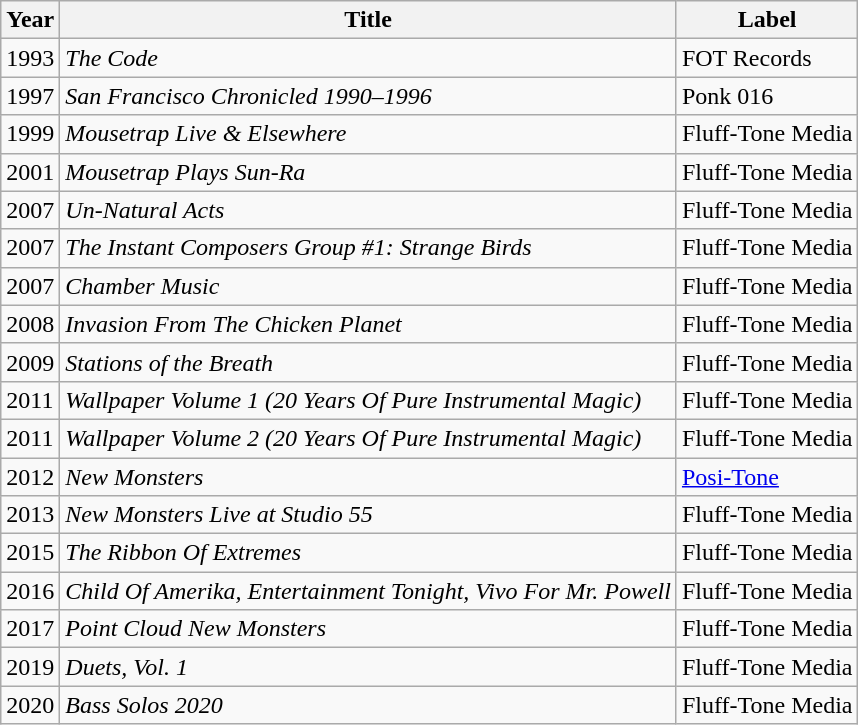<table class="wikitable">
<tr>
<th>Year</th>
<th>Title</th>
<th>Label</th>
</tr>
<tr>
<td>1993</td>
<td><em>The Code</em></td>
<td>FOT Records</td>
</tr>
<tr>
<td>1997</td>
<td><em>San Francisco Chronicled 1990–1996</em></td>
<td>Ponk 016</td>
</tr>
<tr>
<td>1999</td>
<td><em>Mousetrap Live & Elsewhere</em></td>
<td>Fluff-Tone Media</td>
</tr>
<tr>
<td>2001</td>
<td><em>Mousetrap Plays Sun-Ra</em></td>
<td>Fluff-Tone Media</td>
</tr>
<tr>
<td>2007</td>
<td><em>Un-Natural Acts</em></td>
<td>Fluff-Tone Media</td>
</tr>
<tr>
<td>2007</td>
<td><em>The Instant Composers Group #1: Strange Birds</em></td>
<td>Fluff-Tone Media</td>
</tr>
<tr>
<td>2007</td>
<td><em>Chamber Music</em></td>
<td>Fluff-Tone Media</td>
</tr>
<tr>
<td>2008</td>
<td><em>Invasion From The Chicken Planet</em></td>
<td>Fluff-Tone Media</td>
</tr>
<tr>
<td>2009</td>
<td><em>Stations of the Breath</em></td>
<td>Fluff-Tone Media</td>
</tr>
<tr>
<td>2011</td>
<td><em>Wallpaper Volume 1 (20 Years Of Pure Instrumental Magic)</em></td>
<td>Fluff-Tone Media</td>
</tr>
<tr>
<td>2011</td>
<td><em>Wallpaper Volume 2 (20 Years Of Pure Instrumental Magic)</em></td>
<td>Fluff-Tone Media</td>
</tr>
<tr>
<td>2012</td>
<td><em>New Monsters</em></td>
<td><a href='#'>Posi-Tone</a></td>
</tr>
<tr>
<td>2013</td>
<td><em>New Monsters Live at Studio 55</em></td>
<td>Fluff-Tone Media</td>
</tr>
<tr>
<td>2015</td>
<td><em>The Ribbon Of Extremes</em></td>
<td>Fluff-Tone Media</td>
</tr>
<tr>
<td>2016</td>
<td><em>Child Of Amerika, Entertainment Tonight, Vivo For Mr. Powell</em></td>
<td>Fluff-Tone Media</td>
</tr>
<tr>
<td>2017</td>
<td><em>Point Cloud New Monsters</em></td>
<td>Fluff-Tone Media</td>
</tr>
<tr>
<td>2019</td>
<td><em>Duets, Vol. 1</em></td>
<td>Fluff-Tone Media</td>
</tr>
<tr>
<td>2020</td>
<td><em>Bass Solos 2020</em></td>
<td>Fluff-Tone Media</td>
</tr>
</table>
